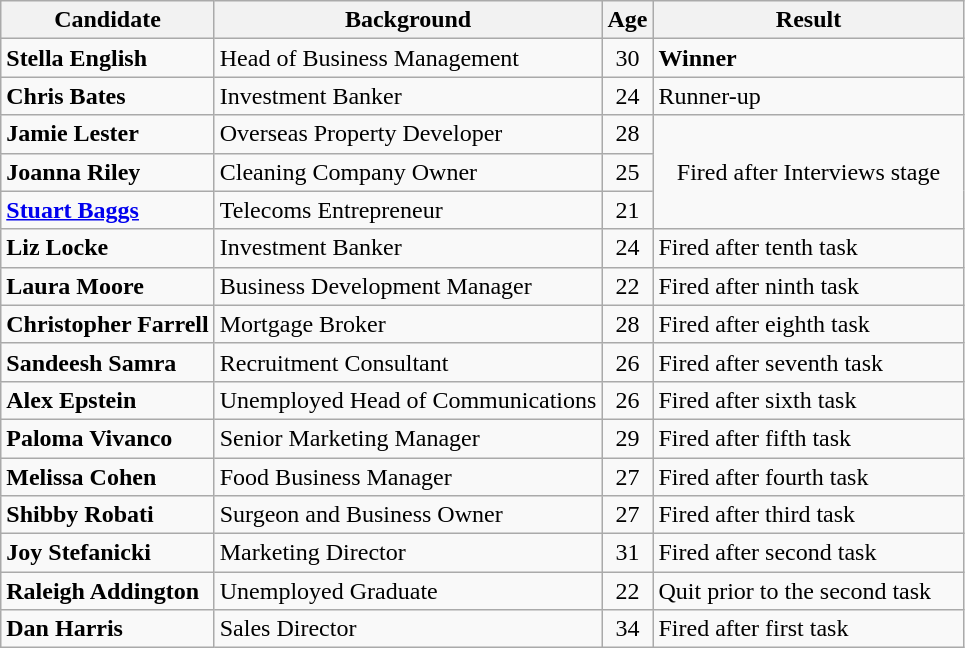<table class="wikitable sortable">
<tr style="vertical-align:top">
<th>Candidate</th>
<th>Background</th>
<th><span><strong>Age</strong></span></th>
<th width="200">Result</th>
</tr>
<tr>
<td><strong>Stella English</strong></td>
<td>Head of Business Management</td>
<td style="text-align:center">30</td>
<td><strong>Winner</strong></td>
</tr>
<tr>
<td><strong>Chris Bates</strong></td>
<td>Investment Banker</td>
<td style="text-align:center">24</td>
<td>Runner-up</td>
</tr>
<tr>
<td><strong>Jamie Lester</strong></td>
<td>Overseas Property Developer</td>
<td style="text-align:center">28</td>
<td style="text-align:center" rowspan="3">Fired after Interviews stage</td>
</tr>
<tr>
<td><strong>Joanna Riley</strong></td>
<td>Cleaning Company Owner</td>
<td style="text-align:center">25</td>
</tr>
<tr>
<td><strong><a href='#'>Stuart Baggs</a></strong></td>
<td>Telecoms Entrepreneur</td>
<td style="text-align:center">21</td>
</tr>
<tr>
<td><strong>Liz Locke</strong></td>
<td>Investment Banker</td>
<td style="text-align:center">24</td>
<td>Fired after tenth task</td>
</tr>
<tr>
<td><strong>Laura Moore</strong></td>
<td>Business Development Manager</td>
<td style="text-align:center">22</td>
<td>Fired after ninth task</td>
</tr>
<tr>
<td><strong>Christopher Farrell</strong></td>
<td>Mortgage Broker</td>
<td style="text-align:center">28</td>
<td>Fired after eighth task</td>
</tr>
<tr>
<td><strong>Sandeesh Samra</strong></td>
<td>Recruitment Consultant</td>
<td style="text-align:center">26</td>
<td>Fired after seventh task</td>
</tr>
<tr>
<td><strong>Alex Epstein</strong></td>
<td>Unemployed Head of Communications</td>
<td style="text-align:center">26</td>
<td>Fired after sixth task</td>
</tr>
<tr>
<td><strong>Paloma Vivanco</strong></td>
<td>Senior Marketing Manager</td>
<td style="text-align:center">29</td>
<td>Fired after fifth task</td>
</tr>
<tr>
<td><strong>Melissa Cohen</strong></td>
<td>Food Business Manager</td>
<td style="text-align:center">27</td>
<td>Fired after fourth task</td>
</tr>
<tr>
<td><strong>Shibby Robati</strong></td>
<td>Surgeon and Business Owner</td>
<td style="text-align:center">27</td>
<td>Fired after third task</td>
</tr>
<tr>
<td><strong>Joy Stefanicki</strong></td>
<td>Marketing Director</td>
<td style="text-align:center">31</td>
<td>Fired after second task</td>
</tr>
<tr>
<td><strong>Raleigh Addington</strong></td>
<td>Unemployed Graduate</td>
<td style="text-align:center">22</td>
<td>Quit prior to the second task</td>
</tr>
<tr>
<td><strong>Dan Harris</strong></td>
<td>Sales Director</td>
<td style="text-align:center">34</td>
<td>Fired after first task</td>
</tr>
</table>
